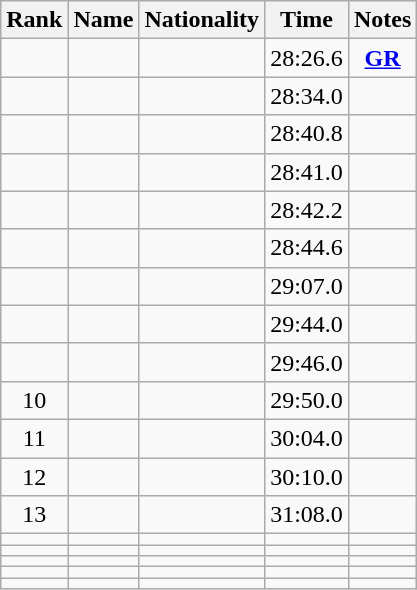<table class="wikitable sortable" style="text-align:center">
<tr>
<th>Rank</th>
<th>Name</th>
<th>Nationality</th>
<th>Time</th>
<th>Notes</th>
</tr>
<tr>
<td></td>
<td align=left></td>
<td align=left></td>
<td>28:26.6</td>
<td><strong><a href='#'>GR</a></strong></td>
</tr>
<tr>
<td></td>
<td align=left></td>
<td align=left></td>
<td>28:34.0</td>
<td></td>
</tr>
<tr>
<td></td>
<td align=left></td>
<td align="left"></td>
<td>28:40.8</td>
<td></td>
</tr>
<tr>
<td></td>
<td align=left></td>
<td align="left"></td>
<td>28:41.0</td>
<td></td>
</tr>
<tr>
<td></td>
<td align=left></td>
<td align="left"></td>
<td>28:42.2</td>
<td></td>
</tr>
<tr>
<td></td>
<td align=left></td>
<td align="left"></td>
<td>28:44.6</td>
<td></td>
</tr>
<tr>
<td></td>
<td align=left></td>
<td align="left"></td>
<td>29:07.0</td>
<td></td>
</tr>
<tr>
<td></td>
<td align=left></td>
<td align="left"></td>
<td>29:44.0</td>
<td></td>
</tr>
<tr>
<td></td>
<td align=left></td>
<td align="left"></td>
<td>29:46.0</td>
<td></td>
</tr>
<tr>
<td>10</td>
<td align=left></td>
<td align="left"></td>
<td>29:50.0</td>
<td></td>
</tr>
<tr>
<td>11</td>
<td align=left></td>
<td align="left"></td>
<td>30:04.0</td>
<td></td>
</tr>
<tr>
<td>12</td>
<td align=left></td>
<td align="left"></td>
<td>30:10.0</td>
<td></td>
</tr>
<tr>
<td>13</td>
<td align=left></td>
<td align="left"></td>
<td>31:08.0</td>
<td></td>
</tr>
<tr>
<td></td>
<td align=left></td>
<td align="left"></td>
<td></td>
<td></td>
</tr>
<tr>
<td></td>
<td align=left></td>
<td align="left"></td>
<td></td>
<td></td>
</tr>
<tr>
<td></td>
<td align=left></td>
<td align="left"></td>
<td></td>
<td></td>
</tr>
<tr>
<td></td>
<td align=left></td>
<td align="left"></td>
<td></td>
<td></td>
</tr>
<tr>
<td></td>
<td align=left></td>
<td align="left"></td>
<td></td>
<td></td>
</tr>
</table>
